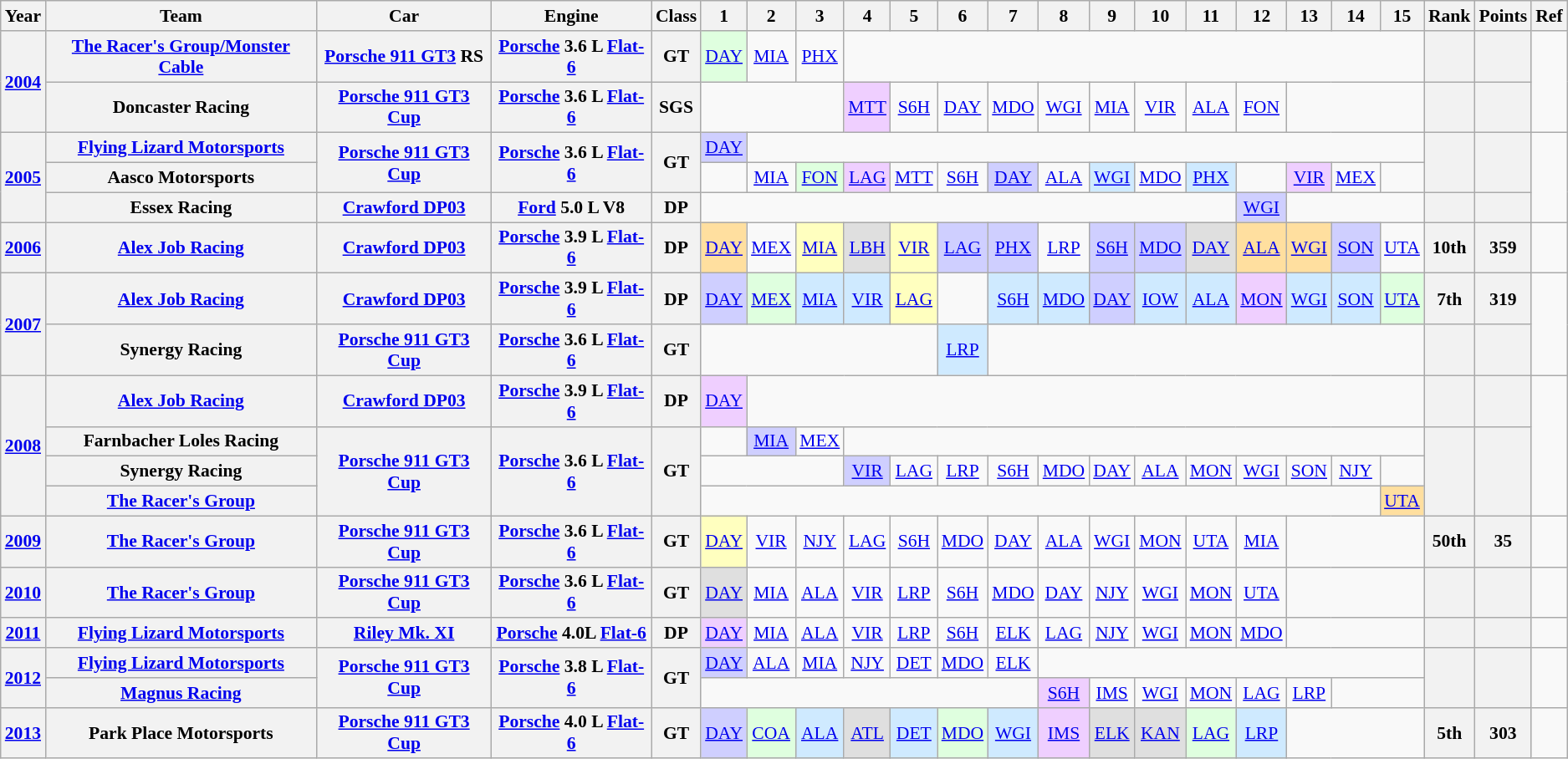<table class="wikitable" style="text-align:center; font-size:90%">
<tr>
<th>Year</th>
<th>Team</th>
<th>Car</th>
<th>Engine</th>
<th>Class</th>
<th>1</th>
<th>2</th>
<th>3</th>
<th>4</th>
<th>5</th>
<th>6</th>
<th>7</th>
<th>8</th>
<th>9</th>
<th>10</th>
<th>11</th>
<th>12</th>
<th>13</th>
<th>14</th>
<th>15</th>
<th>Rank</th>
<th>Points</th>
<th>Ref</th>
</tr>
<tr>
<th rowspan=2><a href='#'>2004</a></th>
<th><a href='#'>The Racer's Group/Monster Cable</a></th>
<th><a href='#'>Porsche 911 GT3</a> RS</th>
<th><a href='#'>Porsche</a> 3.6 L <a href='#'>Flat-6</a></th>
<th>GT</th>
<td style="background:#DFFFDF;"><a href='#'>DAY</a> <br></td>
<td><a href='#'>MIA</a></td>
<td><a href='#'>PHX</a></td>
<td colspan=12></td>
<th></th>
<th></th>
<td rowspan="2"></td>
</tr>
<tr>
<th>Doncaster Racing</th>
<th><a href='#'>Porsche 911 GT3 Cup</a></th>
<th><a href='#'>Porsche</a> 3.6 L <a href='#'>Flat-6</a></th>
<th>SGS</th>
<td colspan=3></td>
<td style="background:#EFCFFF;"><a href='#'>MTT</a> <br></td>
<td><a href='#'>S6H</a></td>
<td><a href='#'>DAY</a></td>
<td><a href='#'>MDO</a></td>
<td><a href='#'>WGI</a></td>
<td><a href='#'>MIA</a></td>
<td><a href='#'>VIR</a></td>
<td><a href='#'>ALA</a></td>
<td><a href='#'>FON</a></td>
<td colspan=3></td>
<th></th>
<th></th>
</tr>
<tr>
<th rowspan=3><a href='#'>2005</a></th>
<th><a href='#'>Flying Lizard Motorsports</a></th>
<th rowspan=2><a href='#'>Porsche 911 GT3 Cup</a></th>
<th rowspan=2><a href='#'>Porsche</a> 3.6 L <a href='#'>Flat-6</a></th>
<th rowspan=2>GT</th>
<td style="background:#CFCFFF;"><a href='#'>DAY</a> <br></td>
<td colspan=14></td>
<th rowspan=2></th>
<th rowspan=2></th>
<td rowspan="3"></td>
</tr>
<tr>
<th>Aasco Motorsports</th>
<td></td>
<td><a href='#'>MIA</a></td>
<td style="background:#DFFFDF;"><a href='#'>FON</a> <br></td>
<td style="background:#EFCFFF;"><a href='#'>LAG</a> <br></td>
<td><a href='#'>MTT</a></td>
<td><a href='#'>S6H</a></td>
<td style="background:#CFCFFF;"><a href='#'>DAY</a> <br></td>
<td><a href='#'>ALA</a></td>
<td style="background:#CFEAFF;"><a href='#'>WGI</a> <br></td>
<td><a href='#'>MDO</a></td>
<td style="background:#CFEAFF;"><a href='#'>PHX</a> <br></td>
<td></td>
<td style="background:#EFCFFF;"><a href='#'>VIR</a> <br></td>
<td><a href='#'>MEX</a></td>
<td></td>
</tr>
<tr>
<th>Essex Racing</th>
<th><a href='#'>Crawford DP03</a></th>
<th><a href='#'>Ford</a> 5.0 L V8</th>
<th>DP</th>
<td colspan=11></td>
<td style="background:#CFCFFF;"><a href='#'>WGI</a> <br></td>
<td colspan=3></td>
<th></th>
<th></th>
</tr>
<tr>
<th><a href='#'>2006</a></th>
<th><a href='#'>Alex Job Racing</a></th>
<th><a href='#'>Crawford DP03</a></th>
<th><a href='#'>Porsche</a> 3.9 L <a href='#'>Flat-6</a></th>
<th>DP</th>
<td style="background:#FFDF9F;"><a href='#'>DAY</a> <br></td>
<td><a href='#'>MEX</a></td>
<td style="background:#FFFFBF;"><a href='#'>MIA</a> <br></td>
<td style="background:#DFDFDF;"><a href='#'>LBH</a> <br></td>
<td style="background:#FFFFBF;"><a href='#'>VIR</a> <br></td>
<td style="background:#CFCFFF;"><a href='#'>LAG</a> <br></td>
<td style="background:#CFCFFF;"><a href='#'>PHX</a> <br></td>
<td><a href='#'>LRP</a></td>
<td style="background:#CFCFFF;"><a href='#'>S6H</a> <br></td>
<td style="background:#CFCFFF;"><a href='#'>MDO</a> <br></td>
<td style="background:#DFDFDF;"><a href='#'>DAY</a> <br></td>
<td style="background:#FFDF9F;"><a href='#'>ALA</a> <br></td>
<td style="background:#FFDF9F;"><a href='#'>WGI</a> <br></td>
<td style="background:#CFCFFF;"><a href='#'>SON</a> <br></td>
<td><a href='#'>UTA</a></td>
<th>10th</th>
<th>359</th>
<td></td>
</tr>
<tr>
<th rowspan=2><a href='#'>2007</a></th>
<th><a href='#'>Alex Job Racing</a></th>
<th><a href='#'>Crawford DP03</a></th>
<th><a href='#'>Porsche</a> 3.9 L <a href='#'>Flat-6</a></th>
<th>DP</th>
<td style="background:#CFCFFF;"><a href='#'>DAY</a> <br></td>
<td style="background:#DFFFDF;"><a href='#'>MEX</a> <br></td>
<td style="background:#CFEAFF;"><a href='#'>MIA</a> <br></td>
<td style="background:#CFEAFF;"><a href='#'>VIR</a> <br></td>
<td style="background:#FFFFBF;"><a href='#'>LAG</a> <br></td>
<td></td>
<td style="background:#CFEAFF;"><a href='#'>S6H</a> <br></td>
<td style="background:#CFEAFF;"><a href='#'>MDO</a> <br></td>
<td style="background:#CFCFFF;"><a href='#'>DAY</a> <br></td>
<td style="background:#CFEAFF;"><a href='#'>IOW</a> <br></td>
<td style="background:#CFEAFF;"><a href='#'>ALA</a> <br></td>
<td style="background:#EFCFFF;"><a href='#'>MON</a> <br></td>
<td style="background:#CFEAFF;"><a href='#'>WGI</a> <br></td>
<td style="background:#CFEAFF;"><a href='#'>SON</a> <br></td>
<td style="background:#DFFFDF;"><a href='#'>UTA</a> <br></td>
<th>7th</th>
<th>319</th>
<td rowspan="2"></td>
</tr>
<tr>
<th>Synergy Racing</th>
<th><a href='#'>Porsche 911 GT3 Cup</a></th>
<th><a href='#'>Porsche</a> 3.6 L <a href='#'>Flat-6</a></th>
<th>GT</th>
<td colspan=5></td>
<td style="background:#CFEAFF;"><a href='#'>LRP</a> <br></td>
<td colspan=9></td>
<th></th>
<th></th>
</tr>
<tr>
<th rowspan=4><a href='#'>2008</a></th>
<th><a href='#'>Alex Job Racing</a></th>
<th><a href='#'>Crawford DP03</a></th>
<th><a href='#'>Porsche</a> 3.9 L <a href='#'>Flat-6</a></th>
<th>DP</th>
<td style="background:#EFCFFF;"><a href='#'>DAY</a> <br></td>
<td colspan=14></td>
<th></th>
<th></th>
<td rowspan="4"></td>
</tr>
<tr>
<th>Farnbacher Loles Racing</th>
<th rowspan=3><a href='#'>Porsche 911 GT3 Cup</a></th>
<th rowspan=3><a href='#'>Porsche</a> 3.6 L <a href='#'>Flat-6</a></th>
<th rowspan=3>GT</th>
<td></td>
<td style="background:#CFCFFF;"><a href='#'>MIA</a> <br></td>
<td><a href='#'>MEX</a></td>
<td colspan=12></td>
<th rowspan=3></th>
<th rowspan=3></th>
</tr>
<tr>
<th>Synergy Racing</th>
<td colspan=3></td>
<td style="background:#CFCFFF;"><a href='#'>VIR</a> <br></td>
<td><a href='#'>LAG</a></td>
<td><a href='#'>LRP</a></td>
<td><a href='#'>S6H</a></td>
<td><a href='#'>MDO</a></td>
<td><a href='#'>DAY</a></td>
<td><a href='#'>ALA</a></td>
<td><a href='#'>MON</a></td>
<td><a href='#'>WGI</a></td>
<td><a href='#'>SON</a></td>
<td><a href='#'>NJY</a></td>
<td></td>
</tr>
<tr>
<th><a href='#'>The Racer's Group</a></th>
<td colspan=14></td>
<td style="background:#FFDF9F;"><a href='#'>UTA</a> <br></td>
</tr>
<tr>
<th><a href='#'>2009</a></th>
<th><a href='#'>The Racer's Group</a></th>
<th><a href='#'>Porsche 911 GT3 Cup</a></th>
<th><a href='#'>Porsche</a> 3.6 L <a href='#'>Flat-6</a></th>
<th>GT</th>
<td style="background:#FFFFBF;"><a href='#'>DAY</a> <br></td>
<td><a href='#'>VIR</a></td>
<td><a href='#'>NJY</a></td>
<td><a href='#'>LAG</a></td>
<td><a href='#'>S6H</a></td>
<td><a href='#'>MDO</a></td>
<td><a href='#'>DAY</a></td>
<td><a href='#'>ALA</a></td>
<td><a href='#'>WGI</a></td>
<td><a href='#'>MON</a></td>
<td><a href='#'>UTA</a></td>
<td><a href='#'>MIA</a></td>
<td colspan=3></td>
<th>50th</th>
<th>35</th>
<td></td>
</tr>
<tr>
<th><a href='#'>2010</a></th>
<th><a href='#'>The Racer's Group</a></th>
<th><a href='#'>Porsche 911 GT3 Cup</a></th>
<th><a href='#'>Porsche</a> 3.6 L <a href='#'>Flat-6</a></th>
<th>GT</th>
<td style="background:#DFDFDF;"><a href='#'>DAY</a> <br></td>
<td><a href='#'>MIA</a></td>
<td><a href='#'>ALA</a></td>
<td><a href='#'>VIR</a></td>
<td><a href='#'>LRP</a></td>
<td><a href='#'>S6H</a></td>
<td><a href='#'>MDO</a></td>
<td><a href='#'>DAY</a></td>
<td><a href='#'>NJY</a></td>
<td><a href='#'>WGI</a></td>
<td><a href='#'>MON</a></td>
<td><a href='#'>UTA</a></td>
<td colspan=3></td>
<th></th>
<th></th>
<td></td>
</tr>
<tr>
<th><a href='#'>2011</a></th>
<th><a href='#'>Flying Lizard Motorsports</a></th>
<th><a href='#'>Riley Mk. XI</a></th>
<th><a href='#'>Porsche</a> 4.0L <a href='#'>Flat-6</a></th>
<th>DP</th>
<td style="background:#EFCFFF;"><a href='#'>DAY</a> <br></td>
<td><a href='#'>MIA</a></td>
<td><a href='#'>ALA</a></td>
<td><a href='#'>VIR</a></td>
<td><a href='#'>LRP</a></td>
<td><a href='#'>S6H</a></td>
<td><a href='#'>ELK</a></td>
<td><a href='#'>LAG</a></td>
<td><a href='#'>NJY</a></td>
<td><a href='#'>WGI</a></td>
<td><a href='#'>MON</a></td>
<td><a href='#'>MDO</a></td>
<td colspan=3></td>
<th></th>
<th></th>
<td></td>
</tr>
<tr>
<th rowspan=2><a href='#'>2012</a></th>
<th><a href='#'>Flying Lizard Motorsports</a></th>
<th rowspan=2><a href='#'>Porsche 911 GT3 Cup</a></th>
<th rowspan=2><a href='#'>Porsche</a> 3.8 L <a href='#'>Flat-6</a></th>
<th rowspan=2>GT</th>
<td style="background:#CFCFFF;"><a href='#'>DAY</a> <br></td>
<td><a href='#'>ALA</a></td>
<td><a href='#'>MIA</a></td>
<td><a href='#'>NJY</a></td>
<td><a href='#'>DET</a></td>
<td><a href='#'>MDO</a></td>
<td><a href='#'>ELK</a></td>
<td colspan=8></td>
<th rowspan=2></th>
<th rowspan=2></th>
<td rowspan="2"></td>
</tr>
<tr>
<th><a href='#'>Magnus Racing</a></th>
<td colspan=7></td>
<td style="background:#EFCFFF;"><a href='#'>S6H</a> <br></td>
<td><a href='#'>IMS</a></td>
<td><a href='#'>WGI</a></td>
<td><a href='#'>MON</a></td>
<td><a href='#'>LAG</a></td>
<td><a href='#'>LRP</a></td>
<td colspan=2></td>
</tr>
<tr>
<th><a href='#'>2013</a></th>
<th>Park Place Motorsports</th>
<th><a href='#'>Porsche 911 GT3 Cup</a></th>
<th><a href='#'>Porsche</a> 4.0 L <a href='#'>Flat-6</a></th>
<th>GT</th>
<td style="background:#CFCFFF;"><a href='#'>DAY</a> <br></td>
<td style="background:#DFFFDF;"><a href='#'>COA</a> <br></td>
<td style="background:#CFEAFF;"><a href='#'>ALA</a> <br></td>
<td style="background:#DFDFDF;"><a href='#'>ATL</a> <br></td>
<td style="background:#CFEAFF;"><a href='#'>DET</a> <br></td>
<td style="background:#DFFFDF;"><a href='#'>MDO</a> <br></td>
<td style="background:#CFEAFF;"><a href='#'>WGI</a> <br></td>
<td style="background:#EFCFFF;"><a href='#'>IMS</a> <br></td>
<td style="background:#DFDFDF;"><a href='#'>ELK</a> <br></td>
<td style="background:#DFDFDF;"><a href='#'>KAN</a> <br></td>
<td style="background:#DFFFDF;"><a href='#'>LAG</a> <br></td>
<td style="background:#CFEAFF;"><a href='#'>LRP</a> <br></td>
<td colspan=3></td>
<th>5th</th>
<th>303</th>
<td></td>
</tr>
</table>
